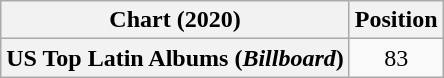<table class="wikitable sortable plainrowheaders" style="text-align:center">
<tr>
<th scope="col">Chart (2020)</th>
<th scope="col">Position</th>
</tr>
<tr>
<th scope="row">US Top Latin Albums (<em>Billboard</em>)</th>
<td>83</td>
</tr>
</table>
